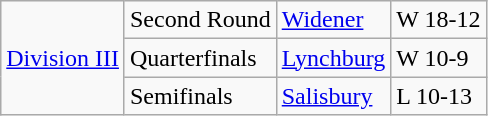<table class="wikitable">
<tr>
<td rowspan="3"><a href='#'>Division III</a></td>
<td>Second Round</td>
<td><a href='#'>Widener</a></td>
<td>W 18-12</td>
</tr>
<tr>
<td>Quarterfinals</td>
<td><a href='#'>Lynchburg</a></td>
<td>W 10-9</td>
</tr>
<tr>
<td>Semifinals</td>
<td><a href='#'>Salisbury</a></td>
<td>L 10-13</td>
</tr>
</table>
